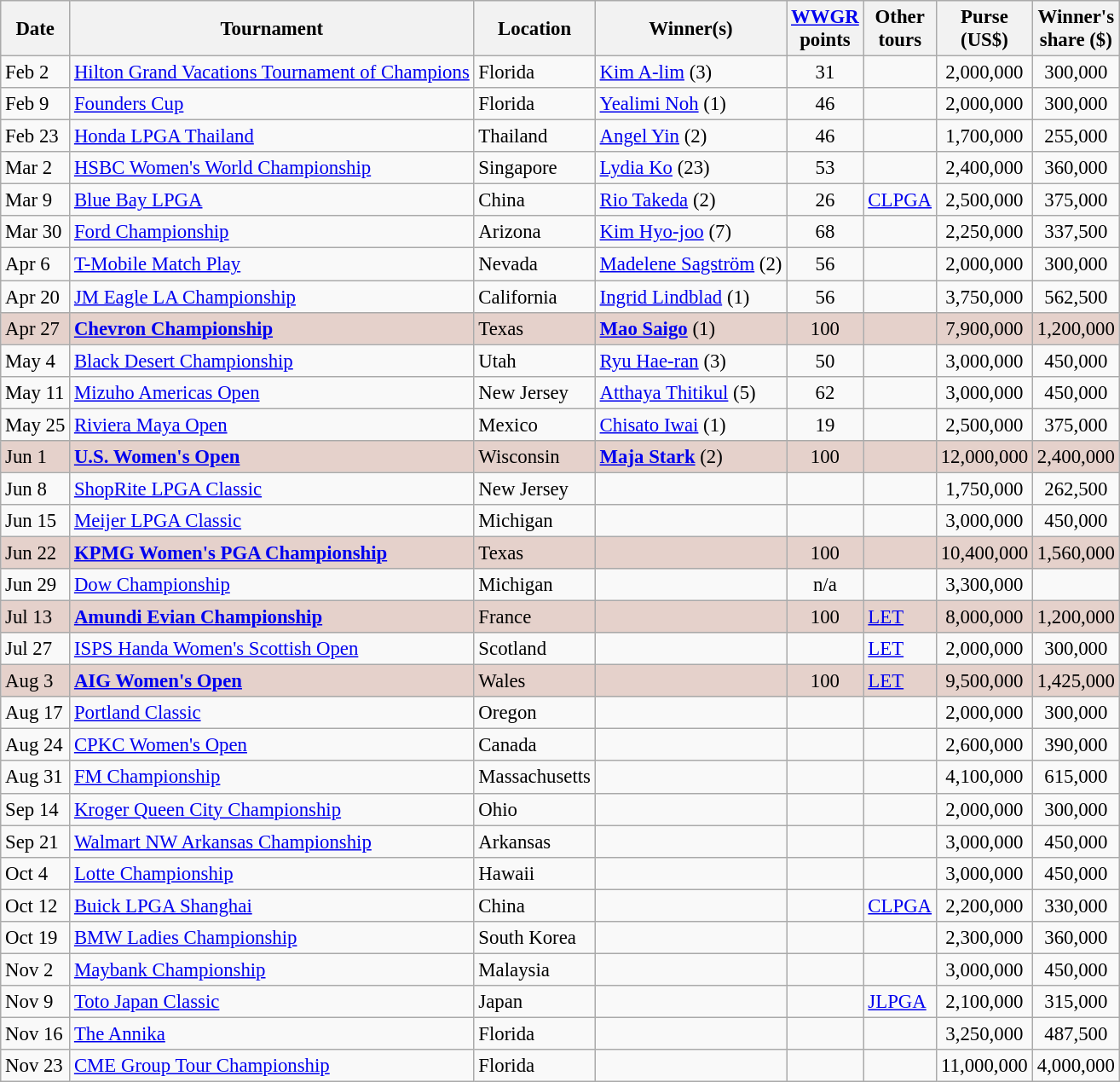<table class="wikitable sortable" style="font-size:95%;">
<tr>
<th>Date</th>
<th>Tournament</th>
<th>Location</th>
<th>Winner(s)</th>
<th><a href='#'>WWGR</a><br>points</th>
<th>Other<br>tours</th>
<th>Purse<br>(US$)</th>
<th>Winner's<br>share ($)</th>
</tr>
<tr>
<td>Feb 2</td>
<td><a href='#'>Hilton Grand Vacations Tournament of Champions</a></td>
<td>Florida</td>
<td> <a href='#'>Kim A-lim</a> (3)</td>
<td align=center>31</td>
<td></td>
<td align=center>2,000,000</td>
<td align=center>300,000</td>
</tr>
<tr>
<td>Feb 9</td>
<td><a href='#'>Founders Cup</a></td>
<td>Florida</td>
<td> <a href='#'>Yealimi Noh</a> (1)</td>
<td align=center>46</td>
<td></td>
<td align=center>2,000,000</td>
<td align=center>300,000</td>
</tr>
<tr>
<td>Feb 23</td>
<td><a href='#'>Honda LPGA Thailand</a></td>
<td>Thailand</td>
<td> <a href='#'>Angel Yin</a> (2)</td>
<td align=center>46</td>
<td></td>
<td align=center>1,700,000</td>
<td align=center>255,000</td>
</tr>
<tr>
<td>Mar 2</td>
<td><a href='#'>HSBC Women's World Championship</a></td>
<td>Singapore</td>
<td> <a href='#'>Lydia Ko</a> (23)</td>
<td align=center>53</td>
<td></td>
<td align=center>2,400,000</td>
<td align=center>360,000</td>
</tr>
<tr>
<td>Mar 9</td>
<td><a href='#'>Blue Bay LPGA</a></td>
<td>China</td>
<td> <a href='#'>Rio Takeda</a> (2)</td>
<td align=center>26</td>
<td><a href='#'>CLPGA</a></td>
<td align=center>2,500,000</td>
<td align=center>375,000</td>
</tr>
<tr>
<td>Mar 30</td>
<td><a href='#'>Ford Championship</a></td>
<td>Arizona</td>
<td> <a href='#'>Kim Hyo-joo</a> (7)</td>
<td align=center>68</td>
<td></td>
<td align=center>2,250,000</td>
<td align=center>337,500</td>
</tr>
<tr>
<td>Apr 6</td>
<td><a href='#'>T-Mobile Match Play</a></td>
<td>Nevada</td>
<td> <a href='#'>Madelene Sagström</a> (2)</td>
<td align=center>56</td>
<td></td>
<td align=center>2,000,000</td>
<td align=center>300,000</td>
</tr>
<tr>
<td>Apr 20</td>
<td><a href='#'>JM Eagle LA Championship</a></td>
<td>California</td>
<td> <a href='#'>Ingrid Lindblad</a> (1)</td>
<td align=center>56</td>
<td></td>
<td align=center>3,750,000</td>
<td align=center>562,500</td>
</tr>
<tr style="background:#e5d1cb;">
<td>Apr 27</td>
<td><strong><a href='#'>Chevron Championship</a></strong></td>
<td>Texas</td>
<td> <strong><a href='#'>Mao Saigo</a></strong> (1)</td>
<td align=center>100</td>
<td></td>
<td align=center>7,900,000</td>
<td align=center>1,200,000</td>
</tr>
<tr>
<td>May 4</td>
<td><a href='#'>Black Desert Championship</a></td>
<td>Utah</td>
<td> <a href='#'>Ryu Hae-ran</a> (3)</td>
<td align=center>50</td>
<td></td>
<td align=center>3,000,000</td>
<td align=center>450,000</td>
</tr>
<tr>
<td>May 11</td>
<td><a href='#'>Mizuho Americas Open</a></td>
<td>New Jersey </td>
<td> <a href='#'>Atthaya Thitikul</a> (5)</td>
<td align=center>62</td>
<td></td>
<td align=center>3,000,000</td>
<td align=center>450,000</td>
</tr>
<tr>
<td>May 25</td>
<td><a href='#'>Riviera Maya Open</a></td>
<td>Mexico </td>
<td> <a href='#'>Chisato Iwai</a> (1)</td>
<td align=center>19</td>
<td></td>
<td align=center>2,500,000</td>
<td align=center>375,000</td>
</tr>
<tr style="background:#e5d1cb;">
<td>Jun 1</td>
<td><strong><a href='#'>U.S. Women's Open</a></strong></td>
<td>Wisconsin</td>
<td> <strong><a href='#'>Maja Stark</a></strong> (2)</td>
<td align=center>100</td>
<td></td>
<td align=center>12,000,000</td>
<td align=center>2,400,000</td>
</tr>
<tr>
<td>Jun 8</td>
<td><a href='#'>ShopRite LPGA Classic</a></td>
<td>New Jersey</td>
<td></td>
<td align=center></td>
<td></td>
<td align=center>1,750,000</td>
<td align=center>262,500</td>
</tr>
<tr>
<td>Jun 15</td>
<td><a href='#'>Meijer LPGA Classic</a></td>
<td>Michigan</td>
<td></td>
<td align=center></td>
<td></td>
<td align=center>3,000,000</td>
<td align=center>450,000</td>
</tr>
<tr style="background:#e5d1cb;">
<td>Jun 22</td>
<td><strong><a href='#'>KPMG Women's PGA Championship</a></strong></td>
<td>Texas</td>
<td></td>
<td align=center>100</td>
<td></td>
<td align=center>10,400,000</td>
<td align=center>1,560,000</td>
</tr>
<tr>
<td>Jun 29</td>
<td><a href='#'>Dow Championship</a></td>
<td>Michigan</td>
<td></td>
<td align=center>n/a</td>
<td></td>
<td align=center>3,300,000</td>
<td align=center></td>
</tr>
<tr style="background:#e5d1cb;">
<td>Jul 13</td>
<td><strong><a href='#'>Amundi Evian Championship</a></strong></td>
<td>France</td>
<td></td>
<td align=center>100</td>
<td><a href='#'>LET</a></td>
<td align=center>8,000,000</td>
<td align=center>1,200,000</td>
</tr>
<tr>
<td>Jul 27</td>
<td><a href='#'>ISPS Handa Women's Scottish Open</a></td>
<td>Scotland</td>
<td></td>
<td align=center></td>
<td><a href='#'>LET</a></td>
<td align=center>2,000,000</td>
<td align=center>300,000</td>
</tr>
<tr style="background:#e5d1cb;">
<td>Aug 3</td>
<td><strong><a href='#'>AIG Women's Open</a></strong></td>
<td>Wales</td>
<td></td>
<td align=center>100</td>
<td><a href='#'>LET</a></td>
<td align=center>9,500,000</td>
<td align=center>1,425,000</td>
</tr>
<tr>
<td>Aug 17</td>
<td><a href='#'>Portland Classic</a></td>
<td>Oregon</td>
<td></td>
<td align=center></td>
<td></td>
<td align=center>2,000,000</td>
<td align=center>300,000</td>
</tr>
<tr>
<td>Aug 24</td>
<td><a href='#'>CPKC Women's Open</a></td>
<td>Canada</td>
<td></td>
<td align=center></td>
<td></td>
<td align=center>2,600,000</td>
<td align=center>390,000</td>
</tr>
<tr>
<td>Aug 31</td>
<td><a href='#'>FM Championship</a></td>
<td>Massachusetts</td>
<td></td>
<td align=center></td>
<td></td>
<td align=center>4,100,000</td>
<td align=center>615,000</td>
</tr>
<tr>
<td>Sep 14</td>
<td><a href='#'>Kroger Queen City Championship</a></td>
<td>Ohio</td>
<td></td>
<td align=center></td>
<td></td>
<td align=center>2,000,000</td>
<td align=center>300,000</td>
</tr>
<tr>
<td>Sep 21</td>
<td><a href='#'>Walmart NW Arkansas Championship</a></td>
<td>Arkansas</td>
<td></td>
<td align=center></td>
<td></td>
<td align=center>3,000,000</td>
<td align=center>450,000</td>
</tr>
<tr>
<td>Oct 4</td>
<td><a href='#'>Lotte Championship</a></td>
<td>Hawaii</td>
<td></td>
<td align=center></td>
<td></td>
<td align=center>3,000,000</td>
<td align=center>450,000</td>
</tr>
<tr>
<td>Oct 12</td>
<td><a href='#'>Buick LPGA Shanghai</a></td>
<td>China</td>
<td></td>
<td align=center></td>
<td><a href='#'>CLPGA</a></td>
<td align=center>2,200,000</td>
<td align=center>330,000</td>
</tr>
<tr>
<td>Oct 19</td>
<td><a href='#'>BMW Ladies Championship</a></td>
<td>South Korea</td>
<td></td>
<td align=center></td>
<td></td>
<td align=center>2,300,000</td>
<td align=center>360,000</td>
</tr>
<tr>
<td>Nov 2</td>
<td><a href='#'>Maybank Championship</a></td>
<td>Malaysia</td>
<td></td>
<td align=center></td>
<td></td>
<td align=center>3,000,000</td>
<td align=center>450,000</td>
</tr>
<tr>
<td>Nov 9</td>
<td><a href='#'>Toto Japan Classic</a></td>
<td>Japan</td>
<td></td>
<td align=center></td>
<td><a href='#'>JLPGA</a></td>
<td align=center>2,100,000</td>
<td align=center>315,000</td>
</tr>
<tr>
<td>Nov 16</td>
<td><a href='#'>The Annika</a></td>
<td>Florida</td>
<td></td>
<td align=center></td>
<td></td>
<td align=center>3,250,000</td>
<td align=center>487,500</td>
</tr>
<tr>
<td>Nov 23</td>
<td><a href='#'>CME Group Tour Championship</a></td>
<td>Florida</td>
<td></td>
<td align=center></td>
<td></td>
<td align=center>11,000,000</td>
<td align=center>4,000,000</td>
</tr>
</table>
